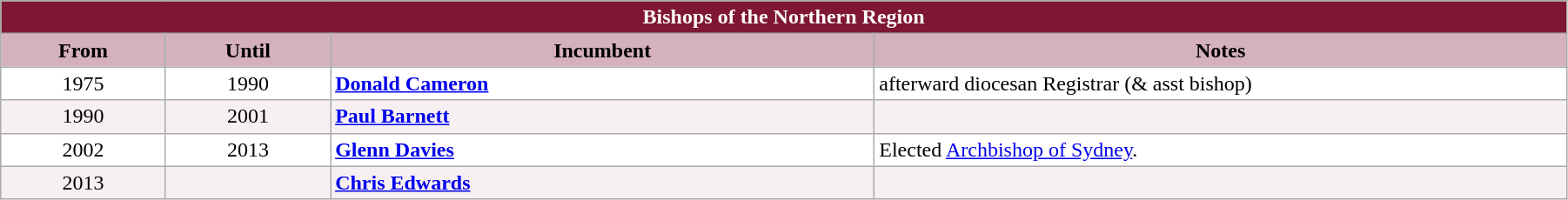<table class="wikitable" style="width: 95%;">
<tr>
<th colspan="4" style="background-color: #7F1734; color: white;">Bishops of the Northern Region</th>
</tr>
<tr>
<th style="background-color: #D4B1BB; width: 10%;">From</th>
<th style="background-color: #D4B1BB; width: 10%;">Until</th>
<th style="background-color: #D4B1BB; width: 33%;">Incumbent</th>
<th style="background-color: #D4B1BB; width: 42%;">Notes</th>
</tr>
<tr valign="top" style="background-color: white;">
<td style="text-align: center;">1975</td>
<td style="text-align: center;">1990</td>
<td><strong><a href='#'>Donald Cameron</a></strong></td>
<td>afterward diocesan Registrar (& asst bishop)</td>
</tr>
<tr valign="top" style="background-color: #F7F0F2;">
<td style="text-align: center;">1990</td>
<td style="text-align: center;">2001</td>
<td><strong><a href='#'>Paul Barnett</a></strong></td>
<td></td>
</tr>
<tr valign="top" style="background-color: white;">
<td style="text-align: center;">2002</td>
<td style="text-align: center;">2013</td>
<td><strong><a href='#'>Glenn Davies</a></strong></td>
<td>Elected <a href='#'>Archbishop of Sydney</a>.</td>
</tr>
<tr valign="top" style="background-color: #F7F0F2;">
<td style="text-align: center;">2013</td>
<td style="text-align: center;"></td>
<td><strong><a href='#'>Chris Edwards</a></strong></td>
<td></td>
</tr>
</table>
